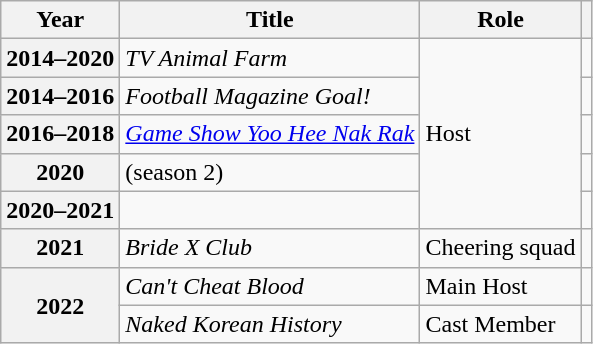<table class="wikitable sortable plainrowheaders">
<tr>
<th scope="col">Year</th>
<th scope="col">Title</th>
<th scope="col">Role</th>
<th scope="col" class="unsortable"></th>
</tr>
<tr>
<th scope="row">2014–2020</th>
<td><em>TV Animal Farm</em></td>
<td rowspan="5">Host</td>
<td style="text-align:center"></td>
</tr>
<tr>
<th scope="row">2014–2016</th>
<td><em>Football Magazine Goal!</em></td>
<td style="text-align:center"></td>
</tr>
<tr>
<th scope="row">2016–2018</th>
<td><em><a href='#'>Game Show Yoo Hee Nak Rak</a></em></td>
<td style="text-align:center"></td>
</tr>
<tr>
<th scope="row">2020</th>
<td><em></em> (season 2)</td>
<td></td>
</tr>
<tr>
<th scope="row">2020–2021</th>
<td><em></em></td>
<td></td>
</tr>
<tr>
<th scope="row">2021</th>
<td><em>Bride X Club</em></td>
<td>Cheering squad</td>
<td></td>
</tr>
<tr>
<th scope="row" rowspan=2>2022</th>
<td><em>Can't Cheat Blood</em></td>
<td>Main Host</td>
<td></td>
</tr>
<tr>
<td><em>Naked Korean History</em></td>
<td>Cast Member</td>
<td></td>
</tr>
</table>
